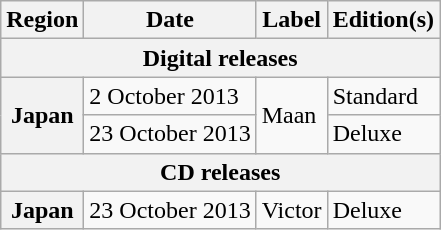<table class="wikitable plainrowheaders">
<tr>
<th scope="col">Region</th>
<th scope="col">Date</th>
<th scope="col">Label</th>
<th scope="col">Edition(s)</th>
</tr>
<tr>
<th scope="col" colspan="5">Digital releases</th>
</tr>
<tr>
<th scope="row" rowspan="2">Japan</th>
<td>2 October 2013</td>
<td rowspan="2">Maan</td>
<td>Standard</td>
</tr>
<tr>
<td rowspan="1">23 October 2013</td>
<td rowspan="1">Deluxe</td>
</tr>
<tr>
<th scope="col" colspan="5">CD releases</th>
</tr>
<tr>
<th scope="row">Japan</th>
<td>23 October 2013</td>
<td>Victor</td>
<td>Deluxe</td>
</tr>
</table>
